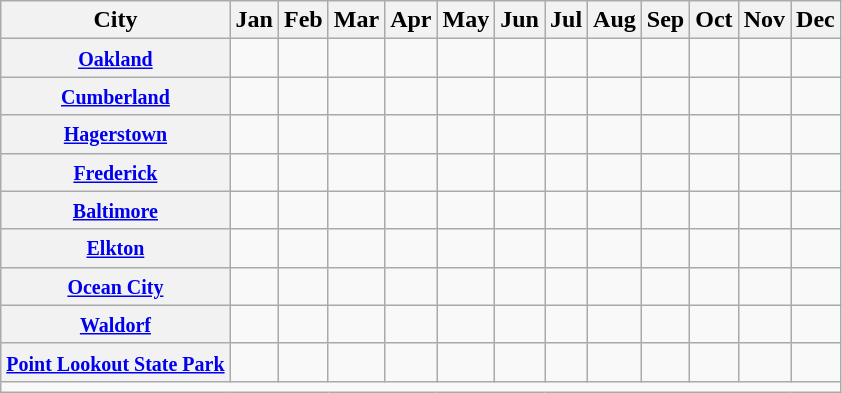<table class="wikitable">
<tr>
<th>City</th>
<th>Jan</th>
<th>Feb</th>
<th>Mar</th>
<th>Apr</th>
<th>May</th>
<th>Jun</th>
<th>Jul</th>
<th>Aug</th>
<th>Sep</th>
<th>Oct</th>
<th>Nov</th>
<th>Dec</th>
</tr>
<tr>
<th><small><a href='#'>Oakland</a></small></th>
<td><small><br></small></td>
<td><small><br></small></td>
<td><small><br></small></td>
<td><small><br></small></td>
<td><small><br></small></td>
<td><small><br></small></td>
<td><small><br></small></td>
<td><small><br></small></td>
<td><small><br></small></td>
<td><small><br></small></td>
<td><small><br></small></td>
<td><small><br></small></td>
</tr>
<tr>
<th><small><a href='#'>Cumberland</a></small></th>
<td><small><br></small></td>
<td><small><br></small></td>
<td><small><br></small></td>
<td><small><br></small></td>
<td><small><br></small></td>
<td><small><br></small></td>
<td><small><br></small></td>
<td><small><br></small></td>
<td><small><br></small></td>
<td><small><br></small></td>
<td><small><br></small></td>
<td><small><br></small></td>
</tr>
<tr>
<th><small><a href='#'>Hagerstown</a></small></th>
<td><small><br></small></td>
<td><small><br></small></td>
<td><small><br></small></td>
<td><small><br></small></td>
<td><small><br></small></td>
<td><small><br></small></td>
<td><small><br></small></td>
<td><small><br></small></td>
<td><small><br></small></td>
<td><small><br></small></td>
<td><small><br></small></td>
<td><small><br></small></td>
</tr>
<tr>
<th><small><a href='#'>Frederick</a></small></th>
<td><small><br></small></td>
<td><small><br></small></td>
<td><small><br></small></td>
<td><small><br></small></td>
<td><small><br></small></td>
<td><small><br></small></td>
<td><small><br></small></td>
<td><small><br></small></td>
<td><small><br></small></td>
<td><small><br></small></td>
<td><small><br></small></td>
<td><small><br></small></td>
</tr>
<tr>
<th><small><a href='#'>Baltimore</a></small></th>
<td><small><br></small></td>
<td><small><br></small></td>
<td><small><br></small></td>
<td><small><br></small></td>
<td><small><br></small></td>
<td><small><br></small></td>
<td><small><br></small></td>
<td><small><br></small></td>
<td><small><br></small></td>
<td><small><br></small></td>
<td><small><br></small></td>
<td><small><br></small></td>
</tr>
<tr>
<th><small><a href='#'>Elkton</a></small></th>
<td><small><br></small></td>
<td><small><br></small></td>
<td><small><br></small></td>
<td><small><br></small></td>
<td><small><br></small></td>
<td><small><br></small></td>
<td><small><br></small></td>
<td><small><br></small></td>
<td><small><br></small></td>
<td><small><br></small></td>
<td><small><br></small></td>
<td><small><br></small></td>
</tr>
<tr>
<th><small><a href='#'>Ocean City</a></small></th>
<td><small><br></small></td>
<td><small><br></small></td>
<td><small><br></small></td>
<td><small><br></small></td>
<td><small><br></small></td>
<td><small><br></small></td>
<td><small><br></small></td>
<td><small><br></small></td>
<td><small><br></small></td>
<td><small><br></small></td>
<td><small><br></small></td>
<td><small><br></small></td>
</tr>
<tr>
<th><small><a href='#'>Waldorf</a></small></th>
<td><small><br></small></td>
<td><small><br></small></td>
<td><small><br></small></td>
<td><small><br></small></td>
<td><small><br></small></td>
<td><small><br></small></td>
<td><small><br></small></td>
<td><small><br></small></td>
<td><small><br></small></td>
<td><small><br></small></td>
<td><small><br></small></td>
<td><small><br></small></td>
</tr>
<tr>
<th><small><a href='#'>Point Lookout State Park</a></small></th>
<td><small><br></small></td>
<td><small><br></small></td>
<td><small><br></small></td>
<td><small><br></small></td>
<td><small><br></small></td>
<td><small><br></small></td>
<td><small><br></small></td>
<td><small><br></small></td>
<td><small><br></small></td>
<td><small><br></small></td>
<td><small><br></small></td>
<td><small><br></small></td>
</tr>
<tr>
<td colspan="13" style="text-align:center"><em></em></td>
</tr>
</table>
